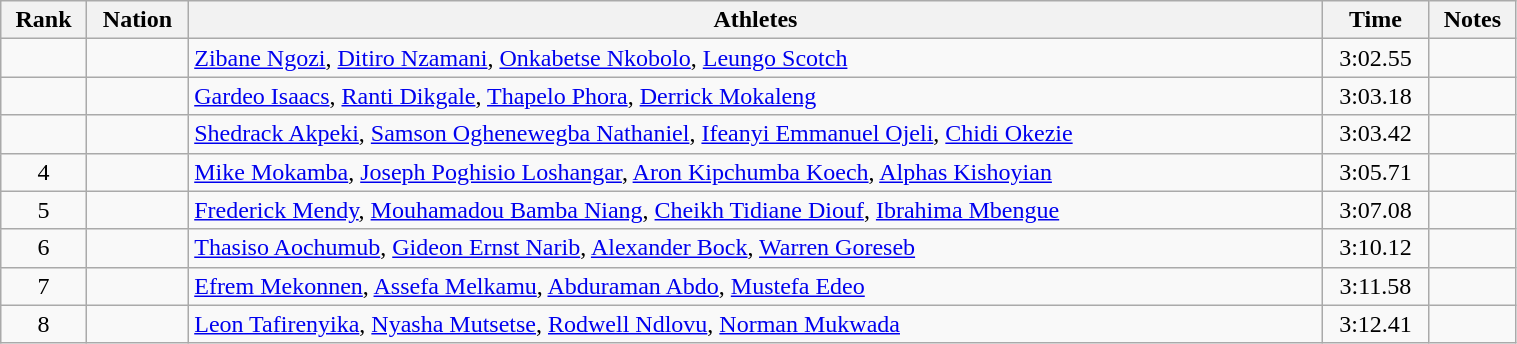<table class="wikitable sortable" width=80% style="text-align:center;">
<tr>
<th>Rank</th>
<th>Nation</th>
<th>Athletes</th>
<th>Time</th>
<th>Notes</th>
</tr>
<tr>
<td></td>
<td align=left></td>
<td align=left><a href='#'>Zibane Ngozi</a>, <a href='#'>Ditiro Nzamani</a>, <a href='#'>Onkabetse Nkobolo</a>, <a href='#'>Leungo Scotch</a></td>
<td>3:02.55</td>
<td></td>
</tr>
<tr>
<td></td>
<td align=left></td>
<td align=left><a href='#'>Gardeo Isaacs</a>, <a href='#'>Ranti Dikgale</a>, <a href='#'>Thapelo Phora</a>, <a href='#'>Derrick Mokaleng</a></td>
<td>3:03.18</td>
<td></td>
</tr>
<tr>
<td></td>
<td align=left></td>
<td align=left><a href='#'>Shedrack Akpeki</a>, <a href='#'>Samson Oghenewegba Nathaniel</a>, <a href='#'>Ifeanyi Emmanuel Ojeli</a>, <a href='#'>Chidi Okezie</a></td>
<td>3:03.42</td>
<td></td>
</tr>
<tr>
<td>4</td>
<td align=left></td>
<td align=left><a href='#'>Mike Mokamba</a>, <a href='#'>Joseph Poghisio Loshangar</a>, <a href='#'>Aron Kipchumba Koech</a>, <a href='#'>Alphas Kishoyian</a></td>
<td>3:05.71</td>
<td></td>
</tr>
<tr>
<td>5</td>
<td align=left></td>
<td align=left><a href='#'>Frederick Mendy</a>, <a href='#'>Mouhamadou Bamba Niang</a>, <a href='#'>Cheikh Tidiane Diouf</a>, <a href='#'>Ibrahima Mbengue</a></td>
<td>3:07.08</td>
<td></td>
</tr>
<tr>
<td>6</td>
<td align=left></td>
<td align=left><a href='#'>Thasiso Aochumub</a>, <a href='#'>Gideon Ernst Narib</a>, <a href='#'>Alexander Bock</a>, <a href='#'>Warren Goreseb</a></td>
<td>3:10.12</td>
<td></td>
</tr>
<tr>
<td>7</td>
<td align=left></td>
<td align=left><a href='#'>Efrem Mekonnen</a>, <a href='#'>Assefa Melkamu</a>, <a href='#'>Abduraman Abdo</a>, <a href='#'>Mustefa Edeo</a></td>
<td>3:11.58</td>
<td></td>
</tr>
<tr>
<td>8</td>
<td align=left></td>
<td align=left><a href='#'>Leon Tafirenyika</a>, <a href='#'>Nyasha Mutsetse</a>, <a href='#'>Rodwell Ndlovu</a>, <a href='#'>Norman Mukwada</a></td>
<td>3:12.41</td>
<td></td>
</tr>
</table>
